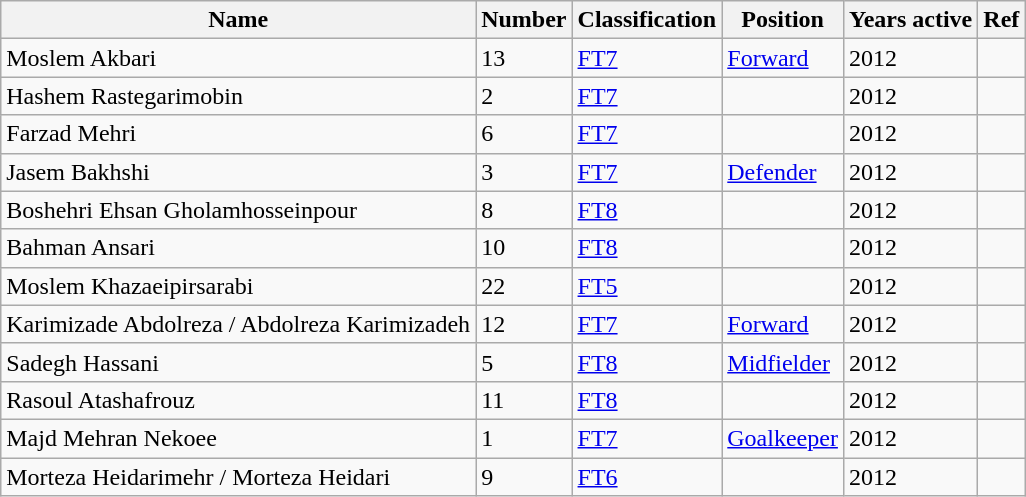<table class="wikitable">
<tr>
<th>Name</th>
<th>Number</th>
<th>Classification</th>
<th>Position</th>
<th>Years active</th>
<th>Ref</th>
</tr>
<tr>
<td>Moslem Akbari</td>
<td>13</td>
<td><a href='#'>FT7</a></td>
<td><a href='#'>Forward</a></td>
<td>2012</td>
<td></td>
</tr>
<tr>
<td>Hashem Rastegarimobin</td>
<td>2</td>
<td><a href='#'>FT7</a></td>
<td></td>
<td>2012</td>
<td></td>
</tr>
<tr>
<td>Farzad Mehri</td>
<td>6</td>
<td><a href='#'>FT7</a></td>
<td></td>
<td>2012</td>
<td></td>
</tr>
<tr>
<td>Jasem Bakhshi</td>
<td>3</td>
<td><a href='#'>FT7</a></td>
<td><a href='#'>Defender</a></td>
<td>2012</td>
<td></td>
</tr>
<tr>
<td>Boshehri Ehsan Gholamhosseinpour</td>
<td>8</td>
<td><a href='#'>FT8</a></td>
<td></td>
<td>2012</td>
<td></td>
</tr>
<tr>
<td>Bahman Ansari</td>
<td>10</td>
<td><a href='#'>FT8</a></td>
<td></td>
<td>2012</td>
<td></td>
</tr>
<tr>
<td>Moslem Khazaeipirsarabi</td>
<td>22</td>
<td><a href='#'>FT5</a></td>
<td></td>
<td>2012</td>
<td></td>
</tr>
<tr>
<td>Karimizade Abdolreza / Abdolreza Karimizadeh</td>
<td>12</td>
<td><a href='#'>FT7</a></td>
<td><a href='#'>Forward</a></td>
<td>2012</td>
<td></td>
</tr>
<tr>
<td>Sadegh Hassani</td>
<td>5</td>
<td><a href='#'>FT8</a></td>
<td><a href='#'>Midfielder</a></td>
<td>2012</td>
<td></td>
</tr>
<tr>
<td>Rasoul Atashafrouz</td>
<td>11</td>
<td><a href='#'>FT8</a></td>
<td></td>
<td>2012</td>
<td></td>
</tr>
<tr>
<td>Majd Mehran Nekoee</td>
<td>1</td>
<td><a href='#'>FT7</a></td>
<td><a href='#'>Goalkeeper</a></td>
<td>2012</td>
<td></td>
</tr>
<tr>
<td>Morteza Heidarimehr  / Morteza Heidari</td>
<td>9</td>
<td><a href='#'>FT6</a></td>
<td></td>
<td>2012</td>
<td></td>
</tr>
</table>
